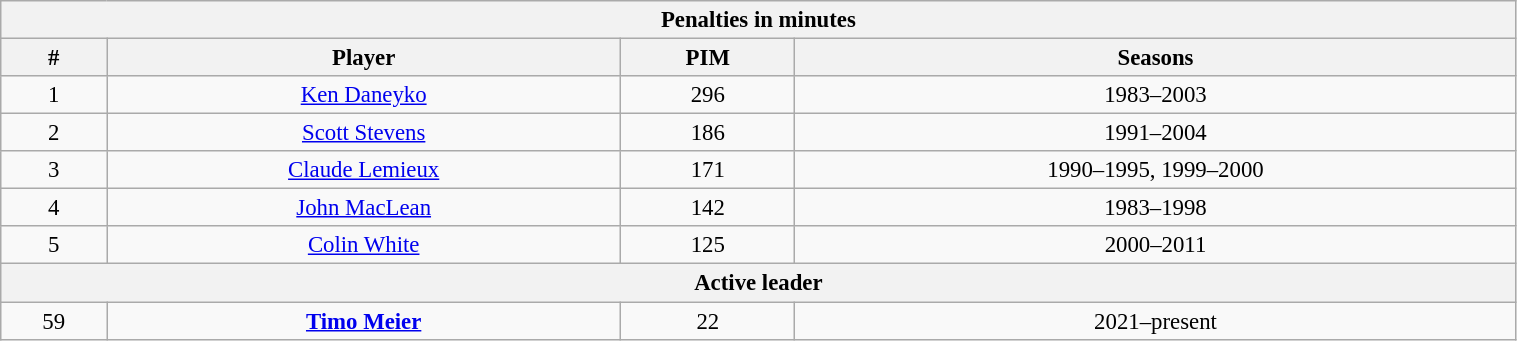<table class="wikitable" style="text-align: center; font-size: 95%" width="80%">
<tr>
<th colspan="4">Penalties in minutes</th>
</tr>
<tr>
<th>#</th>
<th>Player</th>
<th>PIM</th>
<th>Seasons</th>
</tr>
<tr>
<td>1</td>
<td><a href='#'>Ken Daneyko</a></td>
<td>296</td>
<td>1983–2003</td>
</tr>
<tr>
<td>2</td>
<td><a href='#'>Scott Stevens</a></td>
<td>186</td>
<td>1991–2004</td>
</tr>
<tr>
<td>3</td>
<td><a href='#'>Claude Lemieux</a></td>
<td>171</td>
<td>1990–1995, 1999–2000</td>
</tr>
<tr>
<td>4</td>
<td><a href='#'>John MacLean</a></td>
<td>142</td>
<td>1983–1998</td>
</tr>
<tr>
<td>5</td>
<td><a href='#'>Colin White</a></td>
<td>125</td>
<td>2000–2011</td>
</tr>
<tr>
<th colspan="4">Active leader</th>
</tr>
<tr>
<td>59</td>
<td><strong><a href='#'>Timo Meier</a></strong></td>
<td>22</td>
<td>2021–present</td>
</tr>
</table>
